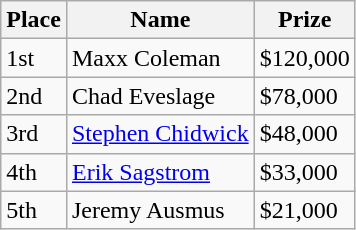<table class="wikitable">
<tr>
<th>Place</th>
<th>Name</th>
<th>Prize</th>
</tr>
<tr>
<td>1st</td>
<td> Maxx Coleman</td>
<td>$120,000</td>
</tr>
<tr>
<td>2nd</td>
<td> Chad Eveslage</td>
<td>$78,000</td>
</tr>
<tr>
<td>3rd</td>
<td> <a href='#'>Stephen Chidwick</a></td>
<td>$48,000</td>
</tr>
<tr>
<td>4th</td>
<td> <a href='#'>Erik Sagstrom</a></td>
<td>$33,000</td>
</tr>
<tr>
<td>5th</td>
<td> Jeremy Ausmus</td>
<td>$21,000</td>
</tr>
</table>
